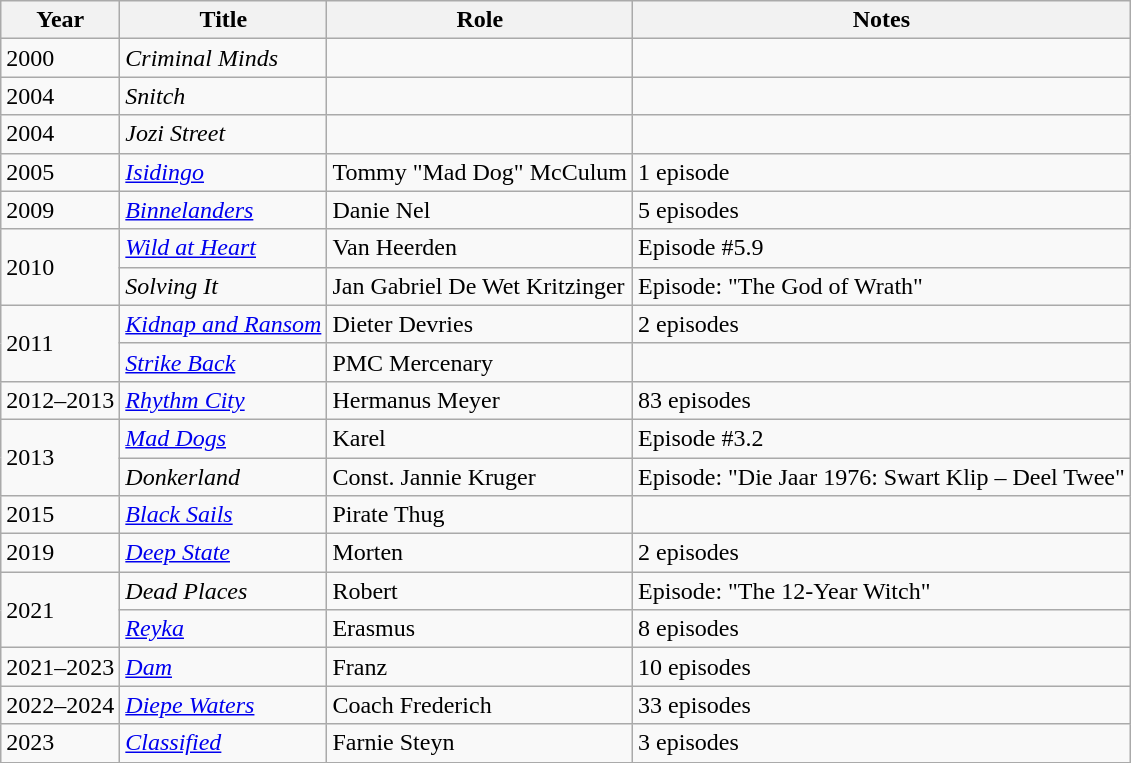<table class="wikitable sortable">
<tr>
<th>Year</th>
<th>Title</th>
<th>Role</th>
<th class="unsortable">Notes</th>
</tr>
<tr>
<td>2000</td>
<td><em>Criminal Minds</em></td>
<td></td>
<td></td>
</tr>
<tr>
<td>2004</td>
<td><em>Snitch</em></td>
<td></td>
<td></td>
</tr>
<tr>
<td>2004</td>
<td><em>Jozi Street</em></td>
<td></td>
<td></td>
</tr>
<tr>
<td>2005</td>
<td><em><a href='#'>Isidingo</a></em></td>
<td>Tommy "Mad Dog" McCulum</td>
<td>1 episode</td>
</tr>
<tr>
<td>2009</td>
<td><em><a href='#'>Binnelanders</a></em></td>
<td>Danie Nel</td>
<td>5 episodes</td>
</tr>
<tr>
<td rowspan="2">2010</td>
<td><em><a href='#'>Wild at Heart</a></em></td>
<td>Van Heerden</td>
<td>Episode #5.9</td>
</tr>
<tr>
<td><em>Solving It</em></td>
<td>Jan Gabriel De Wet Kritzinger</td>
<td>Episode: "The God of Wrath"</td>
</tr>
<tr>
<td rowspan="2">2011</td>
<td><em><a href='#'>Kidnap and Ransom</a></em></td>
<td>Dieter Devries</td>
<td>2 episodes</td>
</tr>
<tr>
<td><em><a href='#'>Strike Back</a></em></td>
<td>PMC Mercenary</td>
<td></td>
</tr>
<tr>
<td>2012–2013</td>
<td><em><a href='#'>Rhythm City</a></em></td>
<td>Hermanus Meyer</td>
<td>83 episodes</td>
</tr>
<tr>
<td rowspan="2">2013</td>
<td><em><a href='#'>Mad Dogs</a></em></td>
<td>Karel</td>
<td>Episode #3.2</td>
</tr>
<tr>
<td><em>Donkerland</em></td>
<td>Const. Jannie Kruger</td>
<td>Episode: "Die Jaar 1976: Swart Klip – Deel Twee"</td>
</tr>
<tr>
<td>2015</td>
<td><em><a href='#'>Black Sails</a></em></td>
<td>Pirate Thug</td>
<td></td>
</tr>
<tr>
<td>2019</td>
<td><em><a href='#'>Deep State</a></em></td>
<td>Morten</td>
<td>2 episodes</td>
</tr>
<tr>
<td rowspan="2">2021</td>
<td><em>Dead Places</em></td>
<td>Robert</td>
<td>Episode: "The 12-Year Witch"</td>
</tr>
<tr>
<td><em><a href='#'>Reyka</a></em></td>
<td>Erasmus</td>
<td>8 episodes</td>
</tr>
<tr>
<td>2021–2023</td>
<td><em><a href='#'>Dam</a></em></td>
<td>Franz</td>
<td>10 episodes</td>
</tr>
<tr>
<td>2022–2024</td>
<td><em><a href='#'>Diepe Waters</a></em></td>
<td>Coach Frederich</td>
<td>33 episodes</td>
</tr>
<tr>
<td>2023</td>
<td><em><a href='#'>Classified</a></em></td>
<td>Farnie Steyn</td>
<td>3 episodes</td>
</tr>
</table>
